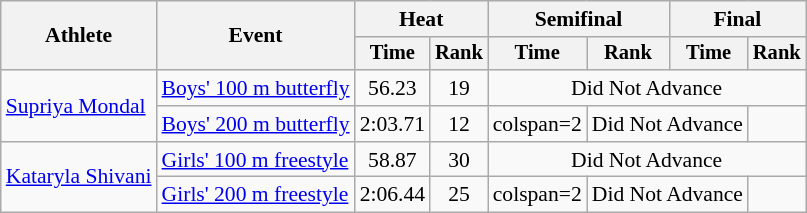<table class=wikitable style="font-size:90%">
<tr>
<th rowspan=2>Athlete</th>
<th rowspan=2>Event</th>
<th colspan="2">Heat</th>
<th colspan="2">Semifinal</th>
<th colspan="2">Final</th>
</tr>
<tr style="font-size:95%">
<th>Time</th>
<th>Rank</th>
<th>Time</th>
<th>Rank</th>
<th>Time</th>
<th>Rank</th>
</tr>
<tr align=center>
<td align=left rowspan=2><a href='#'>Supriya Mondal</a></td>
<td align=left><a href='#'>Boys' 100 m butterfly</a></td>
<td>56.23</td>
<td>19</td>
<td colspan=4>Did Not Advance</td>
</tr>
<tr align=center>
<td align=left><a href='#'>Boys' 200 m butterfly</a></td>
<td>2:03.71</td>
<td>12</td>
<td>colspan=2 </td>
<td colspan=2>Did Not Advance</td>
</tr>
<tr align=center>
<td align=left rowspan=2><a href='#'>Kataryla Shivani</a></td>
<td align=left><a href='#'>Girls' 100 m freestyle</a></td>
<td>58.87</td>
<td>30</td>
<td colspan=4>Did Not Advance</td>
</tr>
<tr align=center>
<td align=left><a href='#'>Girls' 200 m freestyle</a></td>
<td>2:06.44</td>
<td>25</td>
<td>colspan=2 </td>
<td colspan=2>Did Not Advance</td>
</tr>
</table>
